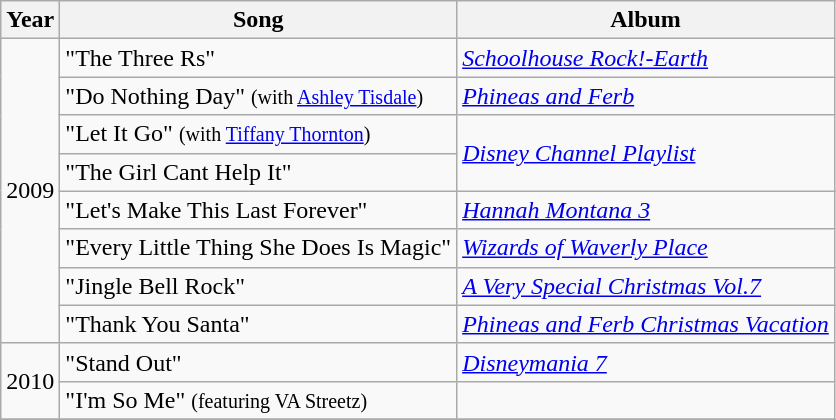<table class="wikitable">
<tr>
<th>Year</th>
<th>Song</th>
<th>Album</th>
</tr>
<tr>
<td rowspan="8">2009</td>
<td>"The Three Rs"</td>
<td><em><a href='#'>Schoolhouse Rock!-Earth</a></em></td>
</tr>
<tr>
<td>"Do Nothing Day" <small>(with <a href='#'>Ashley Tisdale</a>)</small></td>
<td><em><a href='#'>Phineas and Ferb</a></em></td>
</tr>
<tr>
<td>"Let It Go" <small>(with <a href='#'>Tiffany Thornton</a>)</small></td>
<td rowspan="2"><em><a href='#'>Disney Channel Playlist</a></em></td>
</tr>
<tr>
<td>"The Girl Cant Help It"</td>
</tr>
<tr>
<td>"Let's Make This Last Forever"</td>
<td><em><a href='#'>Hannah Montana 3</a></em></td>
</tr>
<tr>
<td>"Every Little Thing She Does Is Magic"</td>
<td><em><a href='#'>Wizards of Waverly Place</a></em></td>
</tr>
<tr>
<td>"Jingle Bell Rock"</td>
<td><em><a href='#'>A Very Special Christmas Vol.7</a></em></td>
</tr>
<tr>
<td>"Thank You Santa"</td>
<td><em><a href='#'>Phineas and Ferb Christmas Vacation</a></em></td>
</tr>
<tr>
<td rowspan="2">2010</td>
<td>"Stand Out"</td>
<td><em><a href='#'>Disneymania 7</a></em></td>
</tr>
<tr>
<td>"I'm So Me" <small>(featuring VA Streetz)</small></td>
<td></td>
</tr>
<tr>
</tr>
</table>
